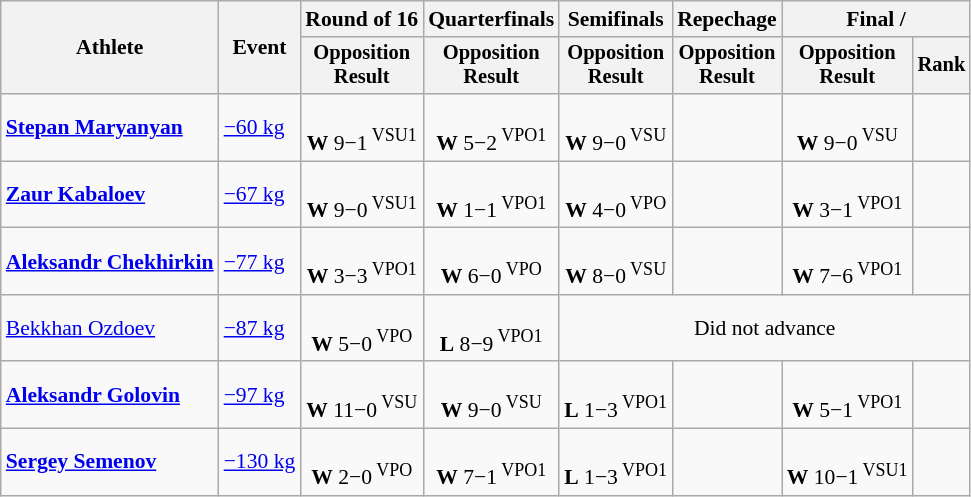<table class="wikitable" style="text-align:center; font-size:90%">
<tr>
<th rowspan=2>Athlete</th>
<th rowspan=2>Event</th>
<th>Round of 16</th>
<th>Quarterfinals</th>
<th>Semifinals</th>
<th>Repechage</th>
<th colspan=2>Final / </th>
</tr>
<tr style="font-size: 95%">
<th>Opposition<br>Result</th>
<th>Opposition<br>Result</th>
<th>Opposition<br>Result</th>
<th>Opposition<br>Result</th>
<th>Opposition<br>Result</th>
<th>Rank</th>
</tr>
<tr>
<td align=left><strong><a href='#'>Stepan Maryanyan</a></strong></td>
<td align=left><a href='#'>−60 kg</a></td>
<td><br><strong>W</strong> 9−1<sup> VSU1</sup></td>
<td><br><strong>W</strong> 5−2<sup> VPO1</sup></td>
<td><br><strong>W</strong> 9−0<sup> VSU</sup></td>
<td></td>
<td><br><strong>W</strong> 9−0<sup> VSU</sup></td>
<td></td>
</tr>
<tr>
<td align=left><strong><a href='#'>Zaur Kabaloev</a> </strong></td>
<td align=left><a href='#'>−67 kg</a></td>
<td><br><strong>W</strong> 9−0<sup> VSU1</sup></td>
<td><br><strong>W</strong> 1−1<sup> VPO1</sup></td>
<td><br><strong>W</strong> 4−0<sup> VPO</sup></td>
<td></td>
<td><br><strong>W</strong> 3−1<sup> VPO1</sup></td>
<td></td>
</tr>
<tr>
<td align=left><strong><a href='#'>Aleksandr Chekhirkin</a></strong></td>
<td align=left><a href='#'>−77 kg</a></td>
<td><br><strong>W</strong> 3−3<sup> VPO1</sup></td>
<td><br><strong>W</strong> 6−0<sup> VPO</sup></td>
<td><br><strong>W</strong> 8−0<sup> VSU</sup></td>
<td></td>
<td><br><strong>W</strong> 7−6<sup> VPO1</sup></td>
<td></td>
</tr>
<tr>
<td align=left><a href='#'>Bekkhan Ozdoev</a></td>
<td align=left><a href='#'>−87 kg</a></td>
<td><br><strong>W</strong> 5−0<sup> VPO</sup></td>
<td><br><strong>L</strong> 8−9<sup> VPO1</sup></td>
<td colspan=4>Did not advance</td>
</tr>
<tr>
<td align=left><strong><a href='#'>Aleksandr Golovin</a></strong></td>
<td align=left><a href='#'>−97 kg</a></td>
<td><br><strong>W</strong> 11−0<sup> VSU</sup></td>
<td><br><strong>W</strong> 9−0<sup> VSU</sup></td>
<td><br><strong>L</strong> 1−3<sup> VPO1</sup></td>
<td></td>
<td><br><strong>W</strong> 5−1<sup> VPO1</sup></td>
<td></td>
</tr>
<tr>
<td align=left><strong><a href='#'>Sergey Semenov</a></strong></td>
<td align=left><a href='#'>−130 kg</a></td>
<td><br><strong>W</strong> 2−0<sup> VPO</sup></td>
<td><br><strong>W</strong> 7−1<sup> VPO1</sup></td>
<td><br><strong>L</strong> 1−3<sup> VPO1</sup></td>
<td></td>
<td><br><strong>W</strong> 10−1<sup> VSU1</sup></td>
<td></td>
</tr>
</table>
